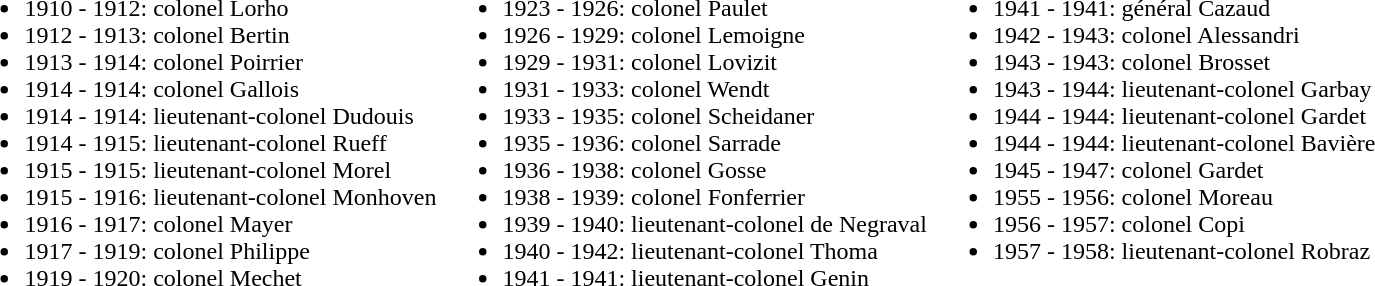<table>
<tr>
<td valign=top><br><ul><li>1910 - 1912: colonel Lorho</li><li>1912 - 1913: colonel Bertin</li><li>1913 - 1914: colonel Poirrier</li><li>1914 - 1914: colonel Gallois</li><li>1914 - 1914: lieutenant-colonel Dudouis</li><li>1914 - 1915: lieutenant-colonel Rueff</li><li>1915 - 1915: lieutenant-colonel Morel</li><li>1915 - 1916: lieutenant-colonel Monhoven</li><li>1916 - 1917: colonel Mayer</li><li>1917 - 1919: colonel Philippe</li><li>1919 - 1920: colonel Mechet</li></ul></td>
<td valign=top><br><ul><li>1923 - 1926: colonel Paulet</li><li>1926 - 1929: colonel Lemoigne</li><li>1929 - 1931: colonel Lovizit</li><li>1931 - 1933: colonel Wendt</li><li>1933 - 1935: colonel Scheidaner</li><li>1935 - 1936: colonel Sarrade</li><li>1936 - 1938: colonel Gosse</li><li>1938 - 1939: colonel Fonferrier</li><li>1939 - 1940: lieutenant-colonel de Negraval</li><li>1940 - 1942: lieutenant-colonel Thoma</li><li>1941 - 1941: lieutenant-colonel Genin</li></ul></td>
<td valign=top><br><ul><li>1941 - 1941: général Cazaud</li><li>1942 - 1943: colonel Alessandri</li><li>1943 - 1943: colonel Brosset</li><li>1943 - 1944: lieutenant-colonel Garbay</li><li>1944 - 1944: lieutenant-colonel Gardet</li><li>1944 - 1944: lieutenant-colonel Bavière</li><li>1945 - 1947: colonel Gardet</li><li>1955 - 1956: colonel Moreau</li><li>1956 - 1957: colonel Copi</li><li>1957 - 1958: lieutenant-colonel Robraz</li></ul></td>
</tr>
</table>
